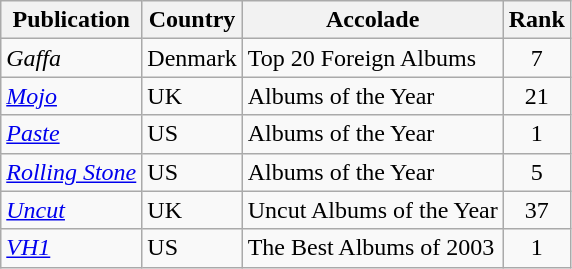<table class="wikitable sortable">
<tr>
<th>Publication</th>
<th>Country</th>
<th>Accolade</th>
<th>Rank</th>
</tr>
<tr>
<td><em>Gaffa</em></td>
<td>Denmark</td>
<td>Top 20 Foreign Albums</td>
<td style="text-align:center;">7</td>
</tr>
<tr>
<td><em><a href='#'>Mojo</a></em></td>
<td>UK</td>
<td>Albums of the Year</td>
<td style="text-align:center;">21</td>
</tr>
<tr>
<td><em><a href='#'>Paste</a></em></td>
<td>US</td>
<td>Albums of the Year</td>
<td style="text-align:center;">1</td>
</tr>
<tr>
<td><em><a href='#'>Rolling Stone</a></em></td>
<td>US</td>
<td>Albums of the Year</td>
<td style="text-align:center;">5</td>
</tr>
<tr>
<td><em><a href='#'>Uncut</a></em></td>
<td>UK</td>
<td>Uncut Albums of the Year</td>
<td style="text-align:center;">37</td>
</tr>
<tr>
<td><em><a href='#'>VH1</a></em></td>
<td>US</td>
<td>The Best Albums of 2003</td>
<td style="text-align:center;">1</td>
</tr>
</table>
